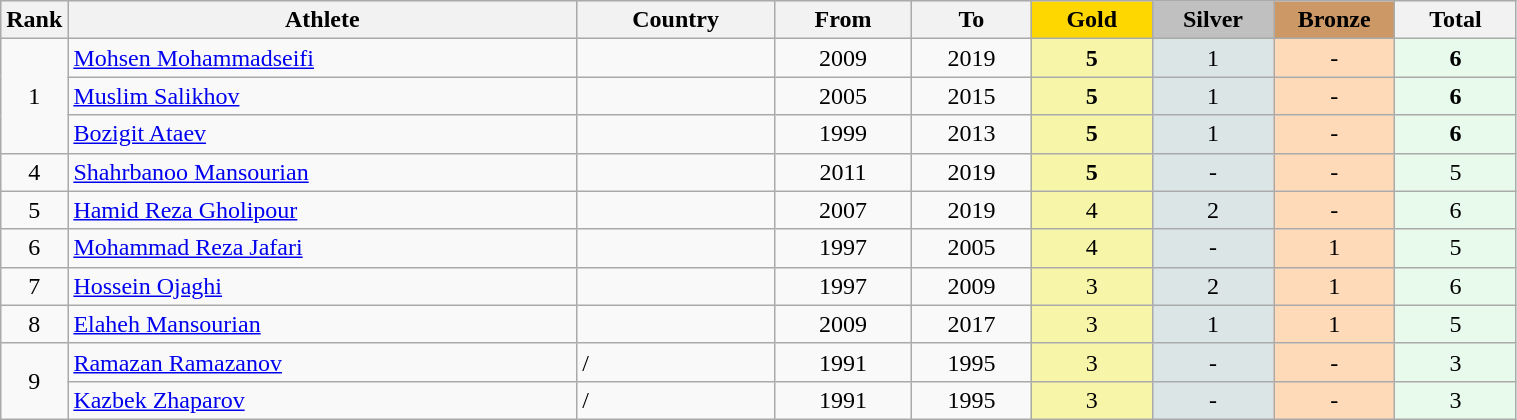<table class="wikitable plainrowheaders" style="text-align:center;" width="80%">
<tr style="background-color:#EDEDED;">
<th class="hintergrundfarbe5" style="width:1em">Rank</th>
<th class="hintergrundfarbe5">Athlete</th>
<th class="hintergrundfarbe5">Country</th>
<th class="hintergrundfarbe5">From</th>
<th class="hintergrundfarbe5">To</th>
<th style="background:    gold; width:8%">Gold</th>
<th style="background:  silver; width:8%">Silver</th>
<th style="background: #CC9966; width:8%">Bronze</th>
<th class="hintergrundfarbe5" style="width:8%">Total</th>
</tr>
<tr>
<td rowspan="3">1</td>
<td style="text-align: left;"><a href='#'>Mohsen Mohammadseifi</a></td>
<td style="text-align: left;"></td>
<td>2009</td>
<td>2019</td>
<td bgcolor="#F7F6A8"><strong>5</strong></td>
<td bgcolor="#DCE5E5">1</td>
<td bgcolor="#FFDAB9">-</td>
<td bgcolor="#E7FAEC"><strong>6</strong></td>
</tr>
<tr style="text-align: center;">
<td style="text-align: left;"><a href='#'>Muslim Salikhov</a></td>
<td style="text-align: left;"></td>
<td>2005</td>
<td>2015</td>
<td bgcolor="#F7F6A8"><strong>5</strong></td>
<td bgcolor="#DCE5E5">1</td>
<td bgcolor="#FFDAB9">-</td>
<td bgcolor="#E7FAEC"><strong>6</strong></td>
</tr>
<tr style="text-align: center;">
<td style="text-align: left;"><a href='#'>Bozigit Ataev</a></td>
<td style="text-align: left;"></td>
<td>1999</td>
<td>2013</td>
<td bgcolor="#F7F6A8"><strong>5</strong></td>
<td bgcolor="#DCE5E5">1</td>
<td bgcolor="#FFDAB9">-</td>
<td bgcolor="#E7FAEC"><strong>6</strong></td>
</tr>
<tr style="text-align: center;">
<td>4</td>
<td style="text-align: left;"><a href='#'>Shahrbanoo Mansourian</a></td>
<td style="text-align: left;"></td>
<td>2011</td>
<td>2019</td>
<td bgcolor="#F7F6A8"><strong>5</strong></td>
<td bgcolor="#DCE5E5">-</td>
<td bgcolor="#FFDAB9">-</td>
<td bgcolor="#E7FAEC">5</td>
</tr>
<tr style="text-align: center;">
<td>5</td>
<td style="text-align: left;"><a href='#'>Hamid Reza Gholipour</a></td>
<td style="text-align: left;"></td>
<td>2007</td>
<td>2019</td>
<td bgcolor="#F7F6A8">4</td>
<td bgcolor="#DCE5E5">2</td>
<td bgcolor="#FFDAB9">-</td>
<td bgcolor="#E7FAEC">6</td>
</tr>
<tr style="text-align: center;">
<td>6</td>
<td style="text-align: left;"><a href='#'>Mohammad Reza Jafari</a></td>
<td style="text-align: left;"></td>
<td>1997</td>
<td>2005</td>
<td bgcolor="#F7F6A8">4</td>
<td bgcolor="#DCE5E5">-</td>
<td bgcolor="#FFDAB9">1</td>
<td bgcolor="#E7FAEC">5</td>
</tr>
<tr style="text-align: center;">
<td>7</td>
<td style="text-align: left;"><a href='#'>Hossein Ojaghi</a></td>
<td style="text-align: left;"></td>
<td>1997</td>
<td>2009</td>
<td bgcolor="#F7F6A8">3</td>
<td bgcolor="#DCE5E5">2</td>
<td bgcolor="#FFDAB9">1</td>
<td bgcolor="#E7FAEC">6</td>
</tr>
<tr style="text-align: center;">
<td>8</td>
<td style="text-align: left;"><a href='#'>Elaheh Mansourian</a></td>
<td style="text-align: left;"></td>
<td>2009</td>
<td>2017</td>
<td bgcolor="#F7F6A8">3</td>
<td bgcolor="#DCE5E5">1</td>
<td bgcolor="#FFDAB9">1</td>
<td bgcolor="#E7FAEC">5</td>
</tr>
<tr style="text-align: center;">
<td rowspan="2">9</td>
<td style="text-align: left;"><a href='#'>Ramazan Ramazanov</a></td>
<td style="text-align: left;"> / </td>
<td>1991</td>
<td>1995</td>
<td bgcolor="#F7F6A8">3</td>
<td bgcolor="#DCE5E5">-</td>
<td bgcolor="#FFDAB9">-</td>
<td bgcolor="#E7FAEC">3</td>
</tr>
<tr style="text-align: center;">
<td style="text-align: left;"><a href='#'>Kazbek Zhaparov</a></td>
<td style="text-align: left;"> / </td>
<td>1991</td>
<td>1995</td>
<td bgcolor="#F7F6A8">3</td>
<td bgcolor="#DCE5E5">-</td>
<td bgcolor="#FFDAB9">-</td>
<td bgcolor="#E7FAEC">3</td>
</tr>
</table>
